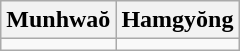<table class="wikitable">
<tr>
<th>Munhwaŏ</th>
<th>Hamgyŏng</th>
</tr>
<tr>
<td></td>
<td></td>
</tr>
</table>
